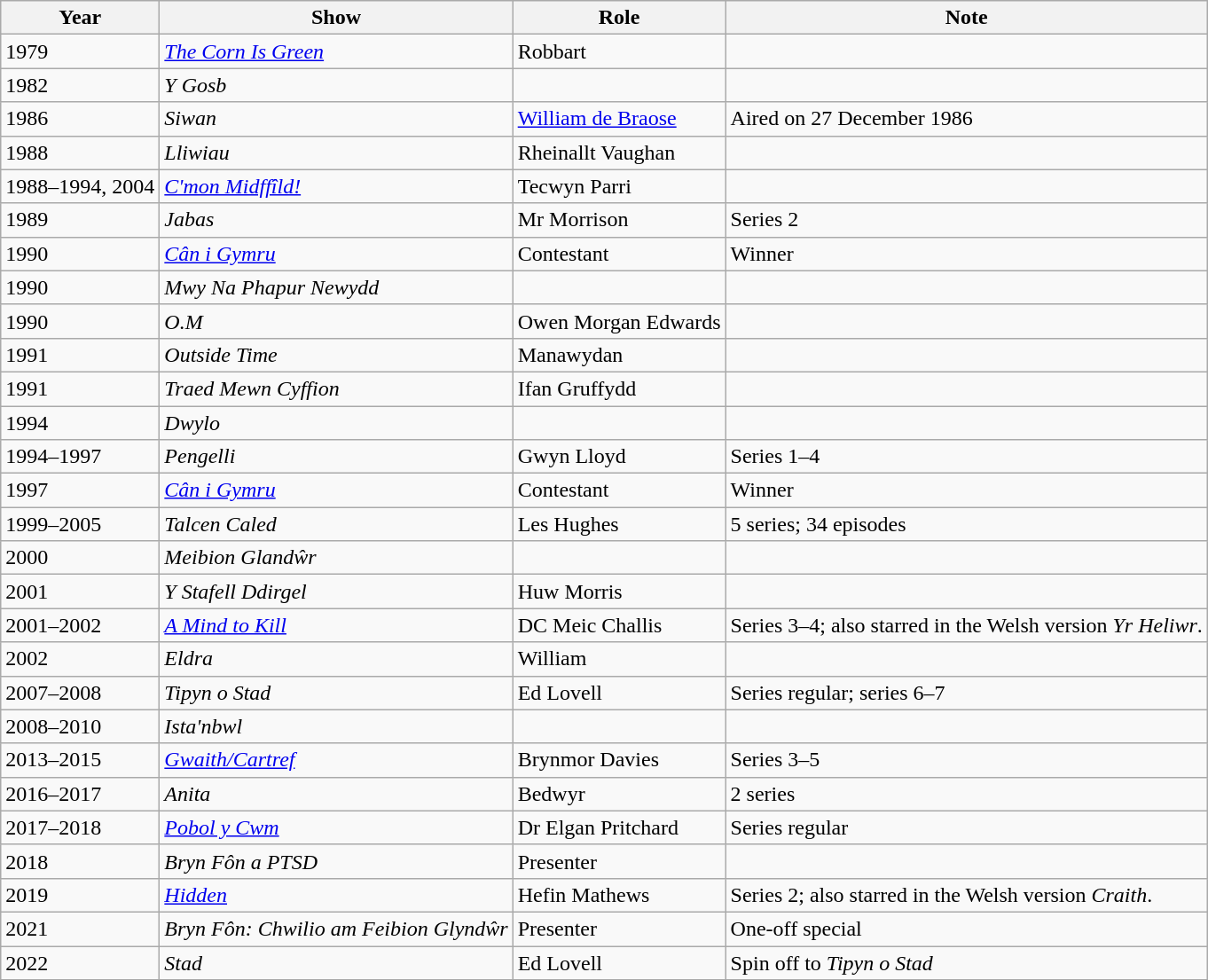<table class="wikitable">
<tr>
<th>Year</th>
<th>Show</th>
<th>Role</th>
<th>Note</th>
</tr>
<tr>
<td>1979</td>
<td><em><a href='#'>The Corn Is Green</a></em></td>
<td>Robbart</td>
<td></td>
</tr>
<tr>
<td>1982</td>
<td><em>Y Gosb</em></td>
<td></td>
<td></td>
</tr>
<tr>
<td>1986</td>
<td><em>Siwan</em></td>
<td><a href='#'>William de Braose</a></td>
<td>Aired on 27 December 1986</td>
</tr>
<tr>
<td>1988</td>
<td><em>Lliwiau</em></td>
<td>Rheinallt Vaughan</td>
<td></td>
</tr>
<tr>
<td>1988–1994, 2004</td>
<td><em><a href='#'>C'mon Midffîld!</a></em></td>
<td>Tecwyn Parri</td>
<td></td>
</tr>
<tr>
<td>1989</td>
<td><em>Jabas</em></td>
<td>Mr Morrison</td>
<td>Series 2</td>
</tr>
<tr>
<td>1990</td>
<td><em><a href='#'>Cân i Gymru</a></em></td>
<td>Contestant</td>
<td>Winner</td>
</tr>
<tr>
<td>1990</td>
<td><em>Mwy Na Phapur Newydd</em></td>
<td></td>
<td></td>
</tr>
<tr>
<td>1990</td>
<td><em>O.M</em></td>
<td>Owen Morgan Edwards</td>
<td></td>
</tr>
<tr>
<td>1991</td>
<td><em>Outside Time</em></td>
<td>Manawydan</td>
<td></td>
</tr>
<tr>
<td>1991</td>
<td><em>Traed Mewn Cyffion</em></td>
<td>Ifan Gruffydd</td>
<td></td>
</tr>
<tr>
<td>1994</td>
<td><em>Dwylo</em></td>
<td></td>
<td></td>
</tr>
<tr>
<td>1994–1997</td>
<td><em>Pengelli</em></td>
<td>Gwyn Lloyd</td>
<td>Series 1–4</td>
</tr>
<tr>
<td>1997</td>
<td><em><a href='#'>Cân i Gymru</a></em></td>
<td>Contestant</td>
<td>Winner</td>
</tr>
<tr>
<td>1999–2005</td>
<td><em>Talcen Caled</em></td>
<td>Les Hughes</td>
<td>5 series; 34 episodes</td>
</tr>
<tr>
<td>2000</td>
<td><em>Meibion Glandŵr</em></td>
<td></td>
<td></td>
</tr>
<tr>
<td>2001</td>
<td><em>Y Stafell Ddirgel</em></td>
<td>Huw Morris</td>
<td></td>
</tr>
<tr>
<td>2001–2002</td>
<td><em><a href='#'>A Mind to Kill</a></em></td>
<td>DC Meic Challis</td>
<td>Series 3–4; also starred in the Welsh version <em>Yr Heliwr</em>.</td>
</tr>
<tr>
<td>2002</td>
<td><em>Eldra</em></td>
<td>William</td>
<td></td>
</tr>
<tr>
<td>2007–2008</td>
<td><em>Tipyn o Stad</em></td>
<td>Ed Lovell</td>
<td>Series regular; series 6–7</td>
</tr>
<tr>
<td>2008–2010</td>
<td><em>Ista'nbwl</em></td>
<td></td>
<td></td>
</tr>
<tr>
<td>2013–2015</td>
<td><em><a href='#'>Gwaith/Cartref</a></em></td>
<td>Brynmor Davies</td>
<td>Series 3–5</td>
</tr>
<tr>
<td>2016–2017</td>
<td><em>Anita</em></td>
<td>Bedwyr</td>
<td>2 series</td>
</tr>
<tr>
<td>2017–2018</td>
<td><em><a href='#'>Pobol y Cwm</a></em></td>
<td>Dr Elgan Pritchard</td>
<td>Series regular</td>
</tr>
<tr>
<td>2018</td>
<td><em>Bryn Fôn a PTSD</em></td>
<td>Presenter</td>
<td></td>
</tr>
<tr>
<td>2019</td>
<td><em><a href='#'>Hidden</a></em></td>
<td>Hefin Mathews</td>
<td>Series 2; also starred in the Welsh version <em>Craith</em>.</td>
</tr>
<tr>
<td>2021</td>
<td><em>Bryn Fôn: Chwilio am Feibion Glyndŵr</em></td>
<td>Presenter</td>
<td>One-off special</td>
</tr>
<tr>
<td>2022</td>
<td><em>Stad</em></td>
<td>Ed Lovell</td>
<td>Spin off to <em>Tipyn o Stad</em></td>
</tr>
</table>
